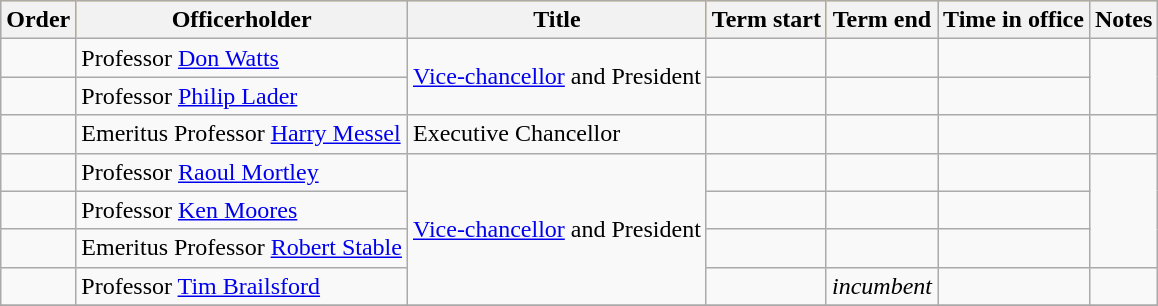<table class="wikitable sortable">
<tr style="background:#fc3;">
<th>Order</th>
<th>Officerholder</th>
<th>Title</th>
<th>Term start</th>
<th>Term end</th>
<th>Time in office</th>
<th>Notes</th>
</tr>
<tr>
<td align=center></td>
<td>Professor <a href='#'>Don Watts</a> </td>
<td rowspan=2><a href='#'>Vice-chancellor</a> and President</td>
<td align=center></td>
<td align=center></td>
<td align=right></td>
<td rowspan=2></td>
</tr>
<tr>
<td align=center></td>
<td>Professor <a href='#'>Philip Lader</a></td>
<td align=center></td>
<td align=center></td>
<td align=right></td>
</tr>
<tr>
<td align=center></td>
<td>Emeritus Professor <a href='#'>Harry Messel</a> </td>
<td>Executive Chancellor</td>
<td align=center></td>
<td align=center></td>
<td align=right></td>
<td></td>
</tr>
<tr>
<td align=center></td>
<td>Professor <a href='#'>Raoul Mortley</a> </td>
<td rowspan=4><a href='#'>Vice-chancellor</a> and President</td>
<td align=center></td>
<td align=center></td>
<td align=right></td>
<td rowspan=3></td>
</tr>
<tr>
<td align=center></td>
<td>Professor <a href='#'>Ken Moores</a> </td>
<td align=center></td>
<td align=center></td>
<td align=right></td>
</tr>
<tr>
<td align=center></td>
<td>Emeritus Professor <a href='#'>Robert Stable</a> </td>
<td align=center></td>
<td align=center></td>
<td align=right><strong></strong></td>
</tr>
<tr>
<td align=center></td>
<td>Professor <a href='#'>Tim Brailsford</a></td>
<td align=center></td>
<td align=center><em>incumbent</em></td>
<td align=right></td>
<td></td>
</tr>
<tr>
</tr>
</table>
